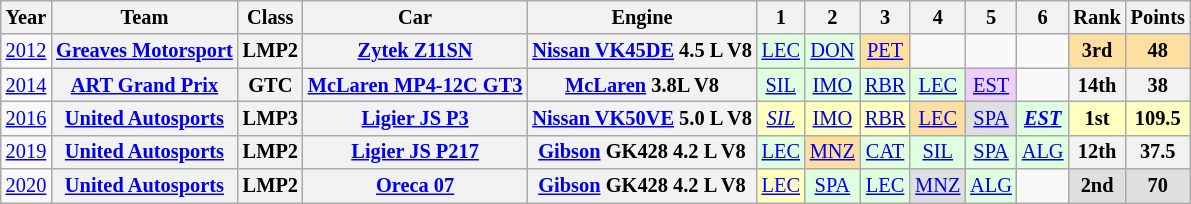<table class="wikitable" style="text-align:center; font-size:85%">
<tr>
<th>Year</th>
<th>Team</th>
<th>Class</th>
<th>Car</th>
<th>Engine</th>
<th>1</th>
<th>2</th>
<th>3</th>
<th>4</th>
<th>5</th>
<th>6</th>
<th>Rank</th>
<th>Points</th>
</tr>
<tr>
<td><a href='#'>2012</a></td>
<th nowrap><a href='#'>Greaves Motorsport</a></th>
<th>LMP2</th>
<th nowrap><a href='#'>Zytek Z11SN</a></th>
<th nowrap><a href='#'>Nissan VK45DE</a> 4.5 L V8</th>
<td style="background:#DFFFDF;"><a href='#'>LEC</a><br></td>
<td style="background:#DFFFDF;"><a href='#'>DON</a><br></td>
<td style="background:#FFDF9F;"><a href='#'>PET</a><br></td>
<td></td>
<td></td>
<td></td>
<th style="background:#FFDF9F;">3rd</th>
<th style="background:#FFDF9F;">48</th>
</tr>
<tr>
<td><a href='#'>2014</a></td>
<th nowrap><a href='#'>ART Grand Prix</a></th>
<th>GTC</th>
<th nowrap><a href='#'>McLaren MP4-12C GT3</a></th>
<th nowrap><a href='#'>McLaren</a> 3.8L V8</th>
<td style="background:#DFFFDF;"><a href='#'>SIL</a><br></td>
<td style="background:#DFFFDF;"><a href='#'>IMO</a><br></td>
<td style="background:#DFFFDF;"><a href='#'>RBR</a><br></td>
<td style="background:#DFFFDF;"><a href='#'>LEC</a><br></td>
<td style="background:#EFCFFF;"><a href='#'>EST</a><br></td>
<td></td>
<th>14th</th>
<th>38</th>
</tr>
<tr>
<td><a href='#'>2016</a></td>
<th nowrap><a href='#'>United Autosports</a></th>
<th>LMP3</th>
<th nowrap><a href='#'>Ligier JS P3</a></th>
<th nowrap><a href='#'>Nissan VK50VE</a> 5.0 L V8</th>
<td style="background:#FFFFBF;"><em><a href='#'>SIL</a></em><br></td>
<td style="background:#FFFFBF;"><a href='#'>IMO</a><br></td>
<td style="background:#FFFFBF;"><a href='#'>RBR</a><br></td>
<td style="background:#FFDF9F;"><a href='#'>LEC</a><br></td>
<td style="background:#DFDFDF;"><a href='#'>SPA</a><br></td>
<td style="background:#DFFFDF;"><strong><em><a href='#'>EST</a></em></strong><br></td>
<th style="background:#FFFFBF;">1st</th>
<th style="background:#FFFFBF;">109.5</th>
</tr>
<tr>
<td><a href='#'>2019</a></td>
<th nowrap><a href='#'>United Autosports</a></th>
<th>LMP2</th>
<th nowrap><a href='#'>Ligier JS P217</a></th>
<th nowrap><a href='#'>Gibson</a> GK428 4.2 L V8</th>
<td style="background:#DFFFDF;"><a href='#'>LEC</a><br></td>
<td style="background:#FFDF9F;"><a href='#'>MNZ</a><br></td>
<td style="background:#DFFFDF;"><a href='#'>CAT</a><br></td>
<td style="background:#DFFFDF;"><a href='#'>SIL</a><br></td>
<td style="background:#DFFFDF;"><a href='#'>SPA</a><br></td>
<td style="background:#DFFFDF;"><a href='#'>ALG</a><br></td>
<th>12th</th>
<th>37.5</th>
</tr>
<tr>
<td><a href='#'>2020</a></td>
<th nowrap><a href='#'>United Autosports</a></th>
<th>LMP2</th>
<th nowrap><a href='#'>Oreca 07</a></th>
<th nowrap><a href='#'>Gibson</a> GK428 4.2 L V8</th>
<td style="background:#FFFFBF;"><a href='#'>LEC</a><br></td>
<td style="background:#DFFFDF;"><a href='#'>SPA</a><br></td>
<td style="background:#DFFFDF;"><a href='#'>LEC</a><br></td>
<td style="background:#DFDFDF;"><a href='#'>MNZ</a><br></td>
<td style="background:#DFFFDF;"><a href='#'>ALG</a><br></td>
<td></td>
<th style="background:#DFDFDF;">2nd</th>
<th style="background:#DFDFDF;">70</th>
</tr>
</table>
